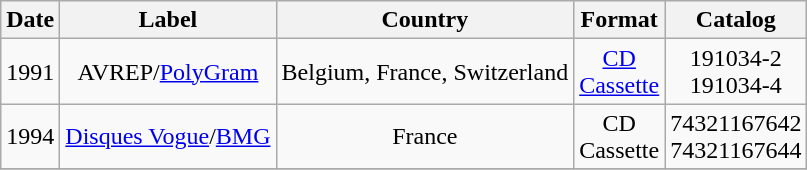<table class="wikitable">
<tr>
<th>Date</th>
<th>Label</th>
<th>Country</th>
<th>Format</th>
<th>Catalog</th>
</tr>
<tr>
<td align=center>1991</td>
<td align=center>AVREP/<a href='#'>PolyGram</a></td>
<td align=center>Belgium, France, Switzerland</td>
<td align=center><a href='#'>CD</a><br><a href='#'>Cassette</a></td>
<td align=center>191034-2<br>191034-4</td>
</tr>
<tr>
<td align=center>1994</td>
<td align=center><a href='#'>Disques Vogue</a>/<a href='#'>BMG</a></td>
<td align=center>France</td>
<td align=center>CD<br>Cassette</td>
<td align=center>74321167642<br>74321167644</td>
</tr>
<tr>
</tr>
</table>
